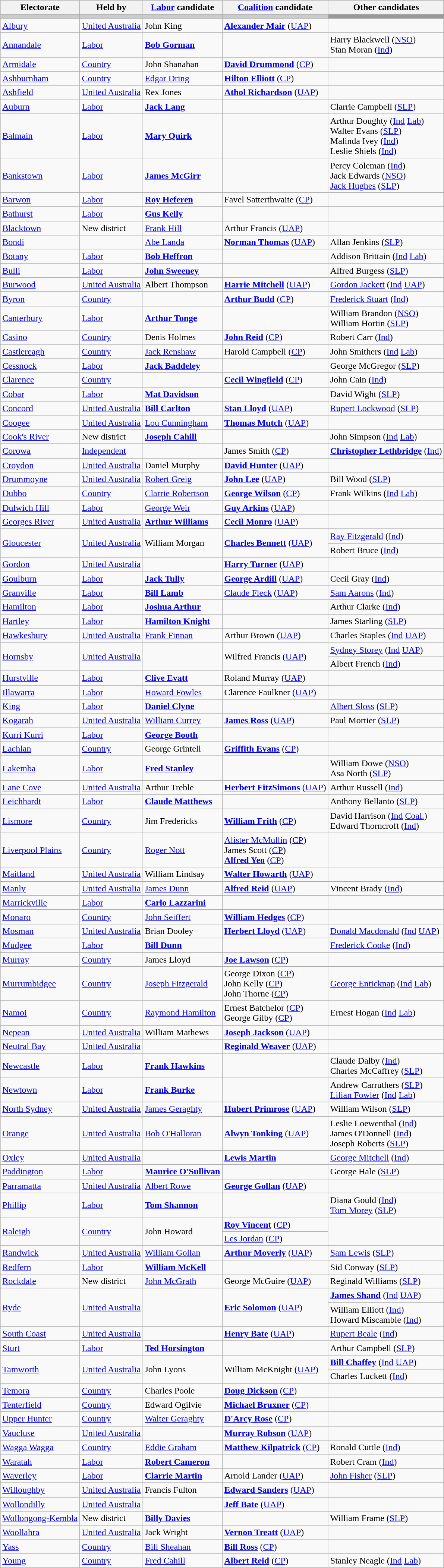<table class="wikitable">
<tr>
<th>Electorate</th>
<th>Held by</th>
<th><a href='#'>Labor</a> candidate</th>
<th><a href='#'>Coalition</a> candidate</th>
<th>Other candidates</th>
</tr>
<tr bgcolor="#cccccc">
<td></td>
<td></td>
<td></td>
<td></td>
<td bgcolor="#999999"></td>
</tr>
<tr>
<td><a href='#'>Albury</a></td>
<td><a href='#'>United Australia</a></td>
<td>John King</td>
<td><strong><a href='#'>Alexander Mair</a></strong> (<a href='#'>UAP</a>)</td>
<td></td>
</tr>
<tr>
<td><a href='#'>Annandale</a></td>
<td><a href='#'>Labor</a></td>
<td><strong><a href='#'>Bob Gorman</a></strong></td>
<td></td>
<td>Harry Blackwell (<a href='#'>NSO</a>)<br>Stan Moran (<a href='#'>Ind</a>)</td>
</tr>
<tr>
<td><a href='#'>Armidale</a></td>
<td><a href='#'>Country</a></td>
<td>John Shanahan</td>
<td><strong><a href='#'>David Drummond</a></strong> (<a href='#'>CP</a>)</td>
<td></td>
</tr>
<tr>
<td><a href='#'>Ashburnham</a></td>
<td><a href='#'>Country</a></td>
<td><a href='#'>Edgar Dring</a></td>
<td><strong><a href='#'>Hilton Elliott</a></strong> (<a href='#'>CP</a>)</td>
<td></td>
</tr>
<tr>
<td><a href='#'>Ashfield</a></td>
<td><a href='#'>United Australia</a></td>
<td>Rex Jones</td>
<td><strong><a href='#'>Athol Richardson</a></strong> (<a href='#'>UAP</a>)</td>
<td></td>
</tr>
<tr>
<td><a href='#'>Auburn</a></td>
<td><a href='#'>Labor</a></td>
<td><strong><a href='#'>Jack Lang</a></strong></td>
<td></td>
<td>Clarrie Campbell (<a href='#'>SLP</a>)</td>
</tr>
<tr>
<td><a href='#'>Balmain</a></td>
<td><a href='#'>Labor</a></td>
<td><strong><a href='#'>Mary Quirk</a></strong></td>
<td></td>
<td>Arthur Doughty (<a href='#'>Ind</a> <a href='#'>Lab</a>)<br>Walter Evans (<a href='#'>SLP</a>)<br>Malinda Ivey (<a href='#'>Ind</a>)<br>Leslie Shiels (<a href='#'>Ind</a>)</td>
</tr>
<tr>
<td><a href='#'>Bankstown</a></td>
<td><a href='#'>Labor</a></td>
<td><strong><a href='#'>James McGirr</a></strong></td>
<td></td>
<td>Percy Coleman (<a href='#'>Ind</a>)<br>Jack Edwards (<a href='#'>NSO</a>)<br><a href='#'>Jack Hughes</a> (<a href='#'>SLP</a>)</td>
</tr>
<tr>
<td><a href='#'>Barwon</a></td>
<td><a href='#'>Labor</a></td>
<td><strong><a href='#'>Roy Heferen</a></strong></td>
<td>Favel Satterthwaite (<a href='#'>CP</a>)</td>
<td></td>
</tr>
<tr>
<td><a href='#'>Bathurst</a></td>
<td><a href='#'>Labor</a></td>
<td><strong><a href='#'>Gus Kelly</a></strong></td>
<td></td>
<td></td>
</tr>
<tr>
<td><a href='#'>Blacktown</a></td>
<td>New district</td>
<td><a href='#'>Frank Hill</a></td>
<td>Arthur Francis (<a href='#'>UAP</a>)</td>
<td></td>
</tr>
<tr>
<td><a href='#'>Bondi</a></td>
<td></td>
<td><a href='#'>Abe Landa</a></td>
<td><strong><a href='#'>Norman Thomas</a></strong> (<a href='#'>UAP</a>)</td>
<td>Allan Jenkins (<a href='#'>SLP</a>)</td>
</tr>
<tr>
<td><a href='#'>Botany</a></td>
<td><a href='#'>Labor</a></td>
<td><strong><a href='#'>Bob Heffron</a></strong></td>
<td></td>
<td>Addison Brittain (<a href='#'>Ind</a> <a href='#'>Lab</a>)</td>
</tr>
<tr>
<td><a href='#'>Bulli</a></td>
<td><a href='#'>Labor</a></td>
<td><strong><a href='#'>John Sweeney</a></strong></td>
<td></td>
<td>Alfred Burgess (<a href='#'>SLP</a>)</td>
</tr>
<tr>
<td><a href='#'>Burwood</a></td>
<td><a href='#'>United Australia</a></td>
<td>Albert Thompson</td>
<td><strong><a href='#'>Harrie Mitchell</a></strong> (<a href='#'>UAP</a>)</td>
<td><a href='#'>Gordon Jackett</a> (<a href='#'>Ind</a> <a href='#'>UAP</a>)</td>
</tr>
<tr>
<td><a href='#'>Byron</a></td>
<td><a href='#'>Country</a></td>
<td></td>
<td><strong><a href='#'>Arthur Budd</a></strong> (<a href='#'>CP</a>)</td>
<td><a href='#'>Frederick Stuart</a> (<a href='#'>Ind</a>)</td>
</tr>
<tr>
<td><a href='#'>Canterbury</a></td>
<td><a href='#'>Labor</a></td>
<td><strong><a href='#'>Arthur Tonge</a></strong></td>
<td></td>
<td>William Brandon (<a href='#'>NSO</a>)<br>William Hortin (<a href='#'>SLP</a>)</td>
</tr>
<tr>
<td><a href='#'>Casino</a></td>
<td><a href='#'>Country</a></td>
<td>Denis Holmes</td>
<td><strong><a href='#'>John Reid</a></strong> (<a href='#'>CP</a>)</td>
<td>Robert Carr (<a href='#'>Ind</a>)</td>
</tr>
<tr>
<td><a href='#'>Castlereagh</a></td>
<td><a href='#'>Country</a></td>
<td><a href='#'>Jack Renshaw</a></td>
<td>Harold Campbell (<a href='#'>CP</a>)</td>
<td>John Smithers (<a href='#'>Ind</a> <a href='#'>Lab</a>)</td>
</tr>
<tr>
<td><a href='#'>Cessnock</a></td>
<td><a href='#'>Labor</a></td>
<td><strong><a href='#'>Jack Baddeley</a></strong></td>
<td></td>
<td>George McGregor (<a href='#'>SLP</a>)</td>
</tr>
<tr>
<td><a href='#'>Clarence</a></td>
<td><a href='#'>Country</a></td>
<td></td>
<td><strong><a href='#'>Cecil Wingfield</a></strong> (<a href='#'>CP</a>)</td>
<td>John Cain (<a href='#'>Ind</a>)</td>
</tr>
<tr>
<td><a href='#'>Cobar</a></td>
<td><a href='#'>Labor</a></td>
<td><strong><a href='#'>Mat Davidson</a></strong></td>
<td></td>
<td>David Wight (<a href='#'>SLP</a>)</td>
</tr>
<tr>
<td><a href='#'>Concord</a></td>
<td><a href='#'>United Australia</a></td>
<td><strong><a href='#'>Bill Carlton</a></strong></td>
<td><strong><a href='#'>Stan Lloyd</a></strong> (<a href='#'>UAP</a>)</td>
<td><a href='#'>Rupert Lockwood</a> (<a href='#'>SLP</a>)</td>
</tr>
<tr>
<td><a href='#'>Coogee</a></td>
<td><a href='#'>United Australia</a></td>
<td><a href='#'>Lou Cunningham</a></td>
<td><strong><a href='#'>Thomas Mutch</a></strong> (<a href='#'>UAP</a>)</td>
<td></td>
</tr>
<tr>
<td><a href='#'>Cook's River</a></td>
<td>New district</td>
<td><strong><a href='#'>Joseph Cahill</a></strong></td>
<td></td>
<td>John Simpson (<a href='#'>Ind</a> <a href='#'>Lab</a>)</td>
</tr>
<tr>
<td><a href='#'>Corowa</a></td>
<td><a href='#'>Independent</a></td>
<td></td>
<td>James Smith (<a href='#'>CP</a>)</td>
<td><strong><a href='#'>Christopher Lethbridge</a></strong> (<a href='#'>Ind</a>)</td>
</tr>
<tr>
<td><a href='#'>Croydon</a></td>
<td><a href='#'>United Australia</a></td>
<td>Daniel Murphy</td>
<td><strong><a href='#'>David Hunter</a></strong> (<a href='#'>UAP</a>)</td>
<td></td>
</tr>
<tr>
<td><a href='#'>Drummoyne</a></td>
<td><a href='#'>United Australia</a></td>
<td><a href='#'>Robert Greig</a></td>
<td><strong><a href='#'>John Lee</a></strong> (<a href='#'>UAP</a>)</td>
<td>Bill Wood (<a href='#'>SLP</a>)</td>
</tr>
<tr>
<td><a href='#'>Dubbo</a></td>
<td><a href='#'>Country</a></td>
<td><a href='#'>Clarrie Robertson</a></td>
<td><strong><a href='#'>George Wilson</a></strong> (<a href='#'>CP</a>)</td>
<td>Frank Wilkins (<a href='#'>Ind</a> <a href='#'>Lab</a>)</td>
</tr>
<tr>
<td><a href='#'>Dulwich Hill</a></td>
<td><a href='#'>Labor</a></td>
<td><a href='#'>George Weir</a></td>
<td><strong><a href='#'>Guy Arkins</a></strong> (<a href='#'>UAP</a>)</td>
<td></td>
</tr>
<tr>
<td><a href='#'>Georges River</a></td>
<td><a href='#'>United Australia</a></td>
<td><strong><a href='#'>Arthur Williams</a></strong></td>
<td><strong><a href='#'>Cecil Monro</a></strong> (<a href='#'>UAP</a>)</td>
<td></td>
</tr>
<tr>
<td rowspan="2"><a href='#'>Gloucester</a></td>
<td rowspan="2"><a href='#'>United Australia</a></td>
<td rowspan="2">William Morgan</td>
<td rowspan="2"><strong><a href='#'>Charles Bennett</a></strong> (<a href='#'>UAP</a>)</td>
<td><a href='#'>Ray Fitzgerald</a> (<a href='#'>Ind</a>)</td>
</tr>
<tr>
<td>Robert Bruce (<a href='#'>Ind</a>)</td>
</tr>
<tr>
<td><a href='#'>Gordon</a></td>
<td><a href='#'>United Australia</a></td>
<td></td>
<td><strong><a href='#'>Harry Turner</a></strong> (<a href='#'>UAP</a>)</td>
<td></td>
</tr>
<tr>
<td><a href='#'>Goulburn</a></td>
<td><a href='#'>Labor</a></td>
<td><strong><a href='#'>Jack Tully</a></strong></td>
<td><strong><a href='#'>George Ardill</a></strong> (<a href='#'>UAP</a>)</td>
<td>Cecil Gray (<a href='#'>Ind</a>)</td>
</tr>
<tr>
<td><a href='#'>Granville</a></td>
<td><a href='#'>Labor</a></td>
<td><strong><a href='#'>Bill Lamb</a></strong></td>
<td><a href='#'>Claude Fleck</a> (<a href='#'>UAP</a>)</td>
<td><a href='#'>Sam Aarons</a> (<a href='#'>Ind</a>)</td>
</tr>
<tr>
<td><a href='#'>Hamilton</a></td>
<td><a href='#'>Labor</a></td>
<td><strong><a href='#'>Joshua Arthur</a></strong></td>
<td></td>
<td>Arthur Clarke (<a href='#'>Ind</a>)</td>
</tr>
<tr>
<td><a href='#'>Hartley</a></td>
<td><a href='#'>Labor</a></td>
<td><strong><a href='#'>Hamilton Knight</a></strong></td>
<td></td>
<td>James Starling (<a href='#'>SLP</a>)</td>
</tr>
<tr>
<td><a href='#'>Hawkesbury</a></td>
<td><a href='#'>United Australia</a></td>
<td><a href='#'>Frank Finnan</a></td>
<td>Arthur Brown (<a href='#'>UAP</a>)</td>
<td>Charles Staples (<a href='#'>Ind</a> <a href='#'>UAP</a>)</td>
</tr>
<tr>
<td rowspan="2"><a href='#'>Hornsby</a></td>
<td rowspan="2"><a href='#'>United Australia</a></td>
<td rowspan="2"></td>
<td rowspan="2">Wilfred Francis (<a href='#'>UAP</a>)</td>
<td><a href='#'>Sydney Storey</a> (<a href='#'>Ind</a> <a href='#'>UAP</a>)</td>
</tr>
<tr>
<td>Albert French (<a href='#'>Ind</a>)</td>
</tr>
<tr>
<td><a href='#'>Hurstville</a></td>
<td><a href='#'>Labor</a></td>
<td><strong><a href='#'>Clive Evatt</a></strong></td>
<td>Roland Murray (<a href='#'>UAP</a>)</td>
<td></td>
</tr>
<tr>
<td><a href='#'>Illawarra</a></td>
<td><a href='#'>Labor</a></td>
<td><a href='#'>Howard Fowles</a></td>
<td>Clarence Faulkner (<a href='#'>UAP</a>)</td>
<td></td>
</tr>
<tr>
<td><a href='#'>King</a></td>
<td><a href='#'>Labor</a></td>
<td><strong><a href='#'>Daniel Clyne</a></strong></td>
<td></td>
<td><a href='#'>Albert Sloss</a> (<a href='#'>SLP</a>)</td>
</tr>
<tr>
<td><a href='#'>Kogarah</a></td>
<td><a href='#'>United Australia</a></td>
<td><a href='#'>William Currey</a></td>
<td><strong><a href='#'>James Ross</a></strong> (<a href='#'>UAP</a>)</td>
<td>Paul Mortier (<a href='#'>SLP</a>)</td>
</tr>
<tr>
<td><a href='#'>Kurri Kurri</a></td>
<td><a href='#'>Labor</a></td>
<td><strong><a href='#'>George Booth</a></strong></td>
<td></td>
<td></td>
</tr>
<tr>
<td><a href='#'>Lachlan</a></td>
<td><a href='#'>Country</a></td>
<td>George Grintell</td>
<td><strong><a href='#'>Griffith Evans</a></strong> (<a href='#'>CP</a>)</td>
<td></td>
</tr>
<tr>
<td><a href='#'>Lakemba</a></td>
<td><a href='#'>Labor</a></td>
<td><strong><a href='#'>Fred Stanley</a></strong></td>
<td></td>
<td>William Dowe (<a href='#'>NSO</a>)<br>Asa North (<a href='#'>SLP</a>)</td>
</tr>
<tr>
<td><a href='#'>Lane Cove</a></td>
<td><a href='#'>United Australia</a></td>
<td>Arthur Treble</td>
<td><strong><a href='#'>Herbert FitzSimons</a></strong> (<a href='#'>UAP</a>)</td>
<td>Arthur Russell (<a href='#'>Ind</a>)</td>
</tr>
<tr>
<td><a href='#'>Leichhardt</a></td>
<td><a href='#'>Labor</a></td>
<td><strong><a href='#'>Claude Matthews</a></strong></td>
<td></td>
<td>Anthony Bellanto (<a href='#'>SLP</a>)</td>
</tr>
<tr>
<td><a href='#'>Lismore</a></td>
<td><a href='#'>Country</a></td>
<td>Jim Fredericks</td>
<td><strong><a href='#'>William Frith</a></strong> (<a href='#'>CP</a>)</td>
<td>David Harrison (<a href='#'>Ind</a> <a href='#'>Coal.</a>)<br>Edward Thorncroft (<a href='#'>Ind</a>)</td>
</tr>
<tr>
<td><a href='#'>Liverpool Plains</a></td>
<td><a href='#'>Country</a></td>
<td><a href='#'>Roger Nott</a></td>
<td><a href='#'>Alister McMullin</a> (<a href='#'>CP</a>)<br>James Scott (<a href='#'>CP</a>)<br><strong><a href='#'>Alfred Yeo</a></strong> (<a href='#'>CP</a>)</td>
</tr>
<tr>
<td><a href='#'>Maitland</a></td>
<td><a href='#'>United Australia</a></td>
<td>William Lindsay</td>
<td><strong><a href='#'>Walter Howarth</a></strong> (<a href='#'>UAP</a>)</td>
<td></td>
</tr>
<tr>
<td><a href='#'>Manly</a></td>
<td><a href='#'>United Australia</a></td>
<td><a href='#'>James Dunn</a></td>
<td><strong><a href='#'>Alfred Reid</a></strong> (<a href='#'>UAP</a>)</td>
<td>Vincent Brady (<a href='#'>Ind</a>)</td>
</tr>
<tr>
<td><a href='#'>Marrickville</a></td>
<td><a href='#'>Labor</a></td>
<td><strong><a href='#'>Carlo Lazzarini</a></strong></td>
<td></td>
<td></td>
</tr>
<tr>
<td><a href='#'>Monaro</a></td>
<td><a href='#'>Country</a></td>
<td><a href='#'>John Seiffert</a></td>
<td><strong><a href='#'>William Hedges</a></strong> (<a href='#'>CP</a>)</td>
<td></td>
</tr>
<tr>
<td><a href='#'>Mosman</a></td>
<td><a href='#'>United Australia</a></td>
<td>Brian Dooley</td>
<td><strong><a href='#'>Herbert Lloyd</a></strong> (<a href='#'>UAP</a>)</td>
<td><a href='#'>Donald Macdonald</a> (<a href='#'>Ind</a> <a href='#'>UAP</a>)</td>
</tr>
<tr>
<td><a href='#'>Mudgee</a></td>
<td><a href='#'>Labor</a></td>
<td><strong><a href='#'>Bill Dunn</a></strong></td>
<td></td>
<td><a href='#'>Frederick Cooke</a> (<a href='#'>Ind</a>)</td>
</tr>
<tr>
<td><a href='#'>Murray</a></td>
<td><a href='#'>Country</a></td>
<td>James Lloyd</td>
<td><strong><a href='#'>Joe Lawson</a></strong> (<a href='#'>CP</a>)</td>
<td></td>
</tr>
<tr>
<td><a href='#'>Murrumbidgee</a></td>
<td><a href='#'>Country</a></td>
<td><a href='#'>Joseph Fitzgerald</a></td>
<td>George Dixon (<a href='#'>CP</a>)<br>John Kelly (<a href='#'>CP</a>)<br>John Thorne (<a href='#'>CP</a>)</td>
<td><a href='#'>George Enticknap</a> (<a href='#'>Ind</a> <a href='#'>Lab</a>)</td>
</tr>
<tr>
<td><a href='#'>Namoi</a></td>
<td><a href='#'>Country</a></td>
<td><a href='#'>Raymond Hamilton</a></td>
<td>Ernest Batchelor (<a href='#'>CP</a>)<br>George Gilby (<a href='#'>CP</a>)</td>
<td>Ernest Hogan (<a href='#'>Ind</a> <a href='#'>Lab</a>)</td>
</tr>
<tr>
<td><a href='#'>Nepean</a></td>
<td><a href='#'>United Australia</a></td>
<td>William Mathews</td>
<td><strong><a href='#'>Joseph Jackson</a></strong> (<a href='#'>UAP</a>)</td>
<td></td>
</tr>
<tr>
<td><a href='#'>Neutral Bay</a></td>
<td><a href='#'>United Australia</a></td>
<td></td>
<td><strong><a href='#'>Reginald Weaver</a></strong> (<a href='#'>UAP</a>)</td>
<td></td>
</tr>
<tr>
<td><a href='#'>Newcastle</a></td>
<td><a href='#'>Labor</a></td>
<td><strong><a href='#'>Frank Hawkins</a></strong></td>
<td></td>
<td>Claude Dalby (<a href='#'>Ind</a>)<br>Charles McCaffrey (<a href='#'>SLP</a>)</td>
</tr>
<tr>
<td><a href='#'>Newtown</a></td>
<td><a href='#'>Labor</a></td>
<td><strong><a href='#'>Frank Burke</a></strong></td>
<td></td>
<td>Andrew Carruthers (<a href='#'>SLP</a>)<br><a href='#'>Lilian Fowler</a> (<a href='#'>Ind</a> <a href='#'>Lab</a>)</td>
</tr>
<tr>
<td><a href='#'>North Sydney</a></td>
<td><a href='#'>United Australia</a></td>
<td><a href='#'>James Geraghty</a></td>
<td><strong><a href='#'>Hubert Primrose</a></strong> (<a href='#'>UAP</a>)</td>
<td>William Wilson (<a href='#'>SLP</a>)</td>
</tr>
<tr>
<td><a href='#'>Orange</a></td>
<td><a href='#'>United Australia</a></td>
<td><a href='#'>Bob O'Halloran</a></td>
<td><strong><a href='#'>Alwyn Tonking</a></strong> (<a href='#'>UAP</a>)</td>
<td>Leslie Loewenthal (<a href='#'>Ind</a>)<br>James O'Donnell (<a href='#'>Ind</a>)<br>Joseph Roberts (<a href='#'>SLP</a>)</td>
</tr>
<tr>
<td><a href='#'>Oxley</a></td>
<td><a href='#'>United Australia</a></td>
<td></td>
<td><strong><a href='#'>Lewis Martin</a></strong></td>
<td><a href='#'>George Mitchell</a> (<a href='#'>Ind</a>)</td>
</tr>
<tr>
<td><a href='#'>Paddington</a></td>
<td><a href='#'>Labor</a></td>
<td><strong><a href='#'>Maurice O'Sullivan</a></strong></td>
<td></td>
<td>George Hale (<a href='#'>SLP</a>)</td>
</tr>
<tr>
<td><a href='#'>Parramatta</a></td>
<td><a href='#'>United Australia</a></td>
<td><a href='#'>Albert Rowe</a></td>
<td><strong><a href='#'>George Gollan</a></strong> (<a href='#'>UAP</a>)</td>
<td></td>
</tr>
<tr>
<td><a href='#'>Phillip</a></td>
<td><a href='#'>Labor</a></td>
<td><strong><a href='#'>Tom Shannon</a></strong></td>
<td></td>
<td>Diana Gould (<a href='#'>Ind</a>)<br><a href='#'>Tom Morey</a> (<a href='#'>SLP</a>)</td>
</tr>
<tr>
<td rowspan="2"><a href='#'>Raleigh</a></td>
<td rowspan="2"><a href='#'>Country</a></td>
<td rowspan="2">John Howard</td>
<td><strong><a href='#'>Roy Vincent</a></strong> (<a href='#'>CP</a>)</td>
<td rowspan="2"></td>
</tr>
<tr>
<td><a href='#'>Les Jordan</a> (<a href='#'>CP</a>)</td>
</tr>
<tr>
<td><a href='#'>Randwick</a></td>
<td><a href='#'>United Australia</a></td>
<td><a href='#'>William Gollan</a></td>
<td><strong><a href='#'>Arthur Moverly</a></strong> (<a href='#'>UAP</a>)</td>
<td><a href='#'>Sam Lewis</a> (<a href='#'>SLP</a>)</td>
</tr>
<tr>
<td><a href='#'>Redfern</a></td>
<td><a href='#'>Labor</a></td>
<td><strong><a href='#'>William McKell</a></strong></td>
<td></td>
<td>Sid Conway (<a href='#'>SLP</a>)</td>
</tr>
<tr>
<td><a href='#'>Rockdale</a></td>
<td>New district</td>
<td><a href='#'>John McGrath</a></td>
<td>George McGuire (<a href='#'>UAP</a>)</td>
<td>Reginald Williams (<a href='#'>SLP</a>)</td>
</tr>
<tr>
<td rowspan="2"><a href='#'>Ryde</a></td>
<td rowspan="2"><a href='#'>United Australia</a></td>
<td rowspan="2"></td>
<td rowspan="2"><strong><a href='#'>Eric Solomon</a></strong> (<a href='#'>UAP</a>)</td>
<td><strong><a href='#'>James Shand</a></strong> (<a href='#'>Ind</a> <a href='#'>UAP</a>)</td>
</tr>
<tr>
<td>William Elliott (<a href='#'>Ind</a>)<br>Howard Miscamble (<a href='#'>Ind</a>)</td>
</tr>
<tr>
<td><a href='#'>South Coast</a></td>
<td><a href='#'>United Australia</a></td>
<td></td>
<td><strong><a href='#'>Henry Bate</a></strong> (<a href='#'>UAP</a>)</td>
<td><a href='#'>Rupert Beale</a> (<a href='#'>Ind</a>)</td>
</tr>
<tr>
<td><a href='#'>Sturt</a></td>
<td><a href='#'>Labor</a></td>
<td><strong><a href='#'>Ted Horsington</a></strong></td>
<td></td>
<td>Arthur Campbell (<a href='#'>SLP</a>)</td>
</tr>
<tr>
<td rowspan="2"><a href='#'>Tamworth</a></td>
<td rowspan="2"><a href='#'>United Australia</a></td>
<td rowspan="2">John Lyons</td>
<td rowspan="2">William McKnight (<a href='#'>UAP</a>)</td>
<td><strong><a href='#'>Bill Chaffey</a></strong> (<a href='#'>Ind</a> <a href='#'>UAP</a>)</td>
</tr>
<tr>
<td>Charles Luckett (<a href='#'>Ind</a>)</td>
</tr>
<tr>
<td><a href='#'>Temora</a></td>
<td><a href='#'>Country</a></td>
<td>Charles Poole</td>
<td><strong><a href='#'>Doug Dickson</a></strong> (<a href='#'>CP</a>)</td>
<td></td>
</tr>
<tr>
<td><a href='#'>Tenterfield</a></td>
<td><a href='#'>Country</a></td>
<td>Edward Ogilvie</td>
<td><strong><a href='#'>Michael Bruxner</a></strong> (<a href='#'>CP</a>)</td>
<td></td>
</tr>
<tr>
<td><a href='#'>Upper Hunter</a></td>
<td><a href='#'>Country</a></td>
<td><a href='#'>Walter Geraghty</a></td>
<td><strong><a href='#'>D'Arcy Rose</a></strong> (<a href='#'>CP</a>)</td>
<td></td>
</tr>
<tr>
<td><a href='#'>Vaucluse</a></td>
<td><a href='#'>United Australia</a></td>
<td></td>
<td><strong><a href='#'>Murray Robson</a></strong> (<a href='#'>UAP</a>)</td>
<td></td>
</tr>
<tr>
<td><a href='#'>Wagga Wagga</a></td>
<td><a href='#'>Country</a></td>
<td><a href='#'>Eddie Graham</a></td>
<td><strong><a href='#'>Matthew Kilpatrick</a></strong> (<a href='#'>CP</a>)</td>
<td>Ronald Cuttle (<a href='#'>Ind</a>)</td>
</tr>
<tr>
<td><a href='#'>Waratah</a></td>
<td><a href='#'>Labor</a></td>
<td><strong><a href='#'>Robert Cameron</a></strong></td>
<td></td>
<td>Robert Cram (<a href='#'>Ind</a>)</td>
</tr>
<tr>
<td><a href='#'>Waverley</a></td>
<td><a href='#'>Labor</a></td>
<td><strong><a href='#'>Clarrie Martin</a></strong></td>
<td>Arnold Lander (<a href='#'>UAP</a>)</td>
<td><a href='#'>John Fisher</a> (<a href='#'>SLP</a>)</td>
</tr>
<tr>
<td><a href='#'>Willoughby</a></td>
<td><a href='#'>United Australia</a></td>
<td>Francis Fulton</td>
<td><strong><a href='#'>Edward Sanders</a></strong> (<a href='#'>UAP</a>)</td>
<td></td>
</tr>
<tr>
<td><a href='#'>Wollondilly</a></td>
<td><a href='#'>United Australia</a></td>
<td></td>
<td><strong><a href='#'>Jeff Bate</a></strong> (<a href='#'>UAP</a>)</td>
<td></td>
</tr>
<tr>
<td><a href='#'>Wollongong-Kembla</a></td>
<td>New district</td>
<td><strong><a href='#'>Billy Davies</a></strong></td>
<td></td>
<td>William Frame (<a href='#'>SLP</a>)</td>
</tr>
<tr>
<td><a href='#'>Woollahra</a></td>
<td><a href='#'>United Australia</a></td>
<td>Jack Wright</td>
<td><strong><a href='#'>Vernon Treatt</a></strong> (<a href='#'>UAP</a>)</td>
<td></td>
</tr>
<tr>
<td><a href='#'>Yass</a></td>
<td><a href='#'>Country</a></td>
<td><a href='#'>Bill Sheahan</a></td>
<td><strong><a href='#'>Bill Ross</a></strong> (<a href='#'>CP</a>)</td>
<td></td>
</tr>
<tr>
<td><a href='#'>Young</a></td>
<td><a href='#'>Country</a></td>
<td><a href='#'>Fred Cahill</a></td>
<td><strong><a href='#'>Albert Reid</a></strong> (<a href='#'>CP</a>)</td>
<td>Stanley Neagle (<a href='#'>Ind</a> <a href='#'>Lab</a>)</td>
</tr>
</table>
